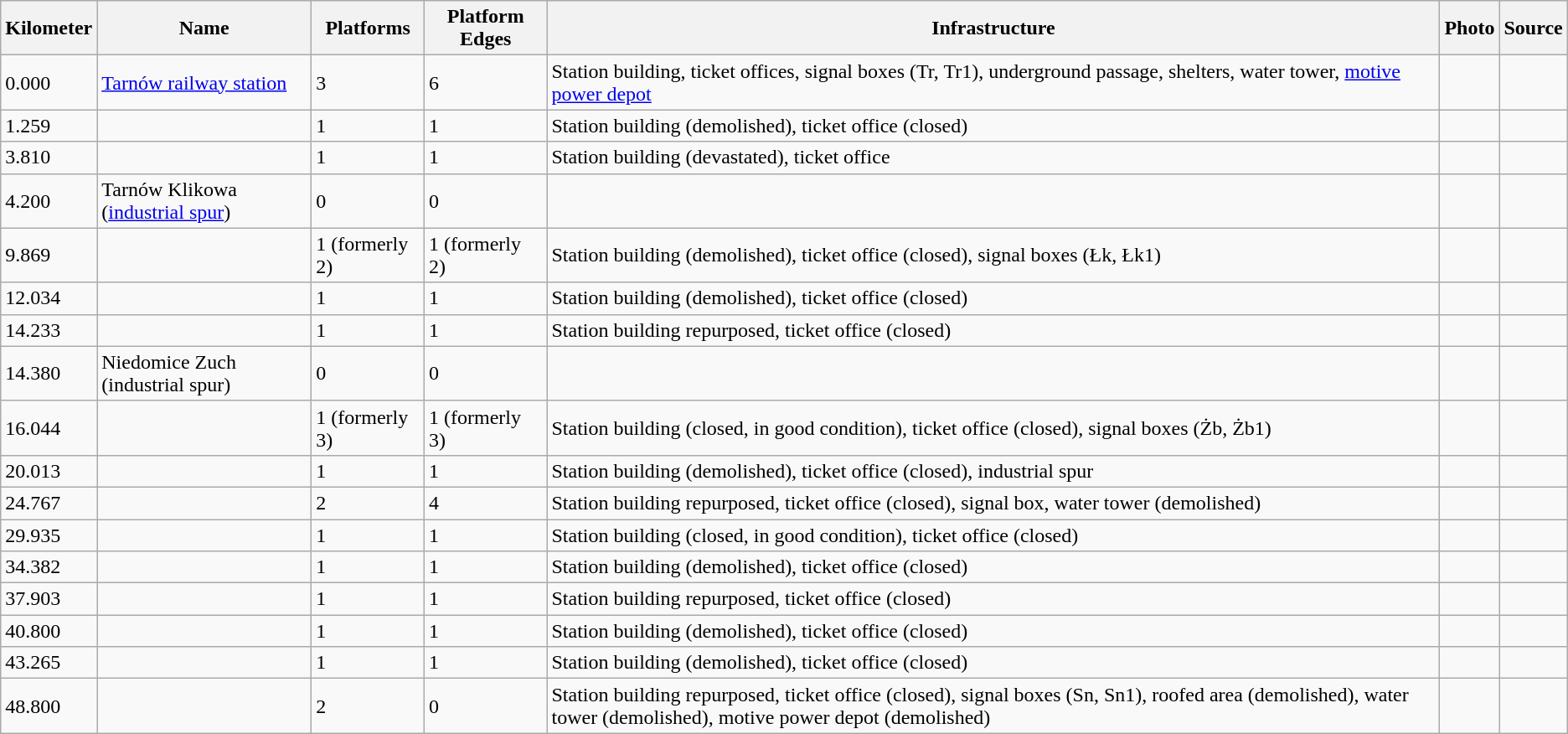<table class="wikitable">
<tr>
<th>Kilometer</th>
<th>Name</th>
<th>Platforms</th>
<th>Platform Edges</th>
<th>Infrastructure</th>
<th>Photo</th>
<th>Source</th>
</tr>
<tr>
<td>0.000</td>
<td><a href='#'>Tarnów railway station</a></td>
<td>3</td>
<td>6</td>
<td>Station building, ticket offices, signal boxes (Tr, Tr1), underground passage, shelters, water tower, <a href='#'>motive power depot</a></td>
<td></td>
<td></td>
</tr>
<tr>
<td>1.259</td>
<td></td>
<td>1</td>
<td>1</td>
<td>Station building (demolished), ticket office (closed)</td>
<td></td>
<td></td>
</tr>
<tr>
<td>3.810</td>
<td></td>
<td>1</td>
<td>1</td>
<td>Station building (devastated), ticket office</td>
<td></td>
<td></td>
</tr>
<tr>
<td>4.200</td>
<td>Tarnów Klikowa (<a href='#'>industrial spur</a>)</td>
<td>0</td>
<td>0</td>
<td></td>
<td></td>
<td></td>
</tr>
<tr>
<td>9.869</td>
<td></td>
<td>1 (formerly 2)</td>
<td>1 (formerly 2)</td>
<td>Station building (demolished), ticket office (closed), signal boxes (Łk, Łk1)</td>
<td></td>
<td></td>
</tr>
<tr>
<td>12.034</td>
<td></td>
<td>1</td>
<td>1</td>
<td>Station building (demolished), ticket office (closed)</td>
<td></td>
<td></td>
</tr>
<tr>
<td>14.233</td>
<td></td>
<td>1</td>
<td>1</td>
<td>Station building repurposed, ticket office (closed)</td>
<td></td>
<td></td>
</tr>
<tr>
<td>14.380</td>
<td>Niedomice Zuch (industrial spur)</td>
<td>0</td>
<td>0</td>
<td></td>
<td></td>
<td></td>
</tr>
<tr>
<td>16.044</td>
<td></td>
<td>1 (formerly 3)</td>
<td>1 (formerly 3)</td>
<td>Station building (closed, in good condition), ticket office (closed), signal boxes (Żb, Żb1)</td>
<td></td>
<td></td>
</tr>
<tr>
<td>20.013</td>
<td></td>
<td>1</td>
<td>1</td>
<td>Station building (demolished), ticket office (closed), industrial spur</td>
<td></td>
<td></td>
</tr>
<tr>
<td>24.767</td>
<td></td>
<td>2</td>
<td>4</td>
<td>Station building repurposed, ticket office (closed), signal box, water tower (demolished)</td>
<td></td>
<td></td>
</tr>
<tr>
<td>29.935</td>
<td></td>
<td>1</td>
<td>1</td>
<td>Station building (closed, in good condition), ticket office (closed)</td>
<td></td>
<td></td>
</tr>
<tr>
<td>34.382</td>
<td></td>
<td>1</td>
<td>1</td>
<td>Station building (demolished), ticket office (closed)</td>
<td></td>
<td></td>
</tr>
<tr>
<td>37.903</td>
<td></td>
<td>1</td>
<td>1</td>
<td>Station building repurposed, ticket office (closed)</td>
<td></td>
<td></td>
</tr>
<tr>
<td>40.800</td>
<td></td>
<td>1</td>
<td>1</td>
<td>Station building (demolished), ticket office (closed)</td>
<td></td>
<td></td>
</tr>
<tr>
<td>43.265</td>
<td></td>
<td>1</td>
<td>1</td>
<td>Station building (demolished), ticket office (closed)</td>
<td></td>
<td></td>
</tr>
<tr>
<td>48.800</td>
<td></td>
<td>2</td>
<td>0</td>
<td>Station building repurposed, ticket office (closed), signal boxes (Sn, Sn1), roofed area (demolished), water tower (demolished), motive power depot (demolished)</td>
<td></td>
<td></td>
</tr>
</table>
